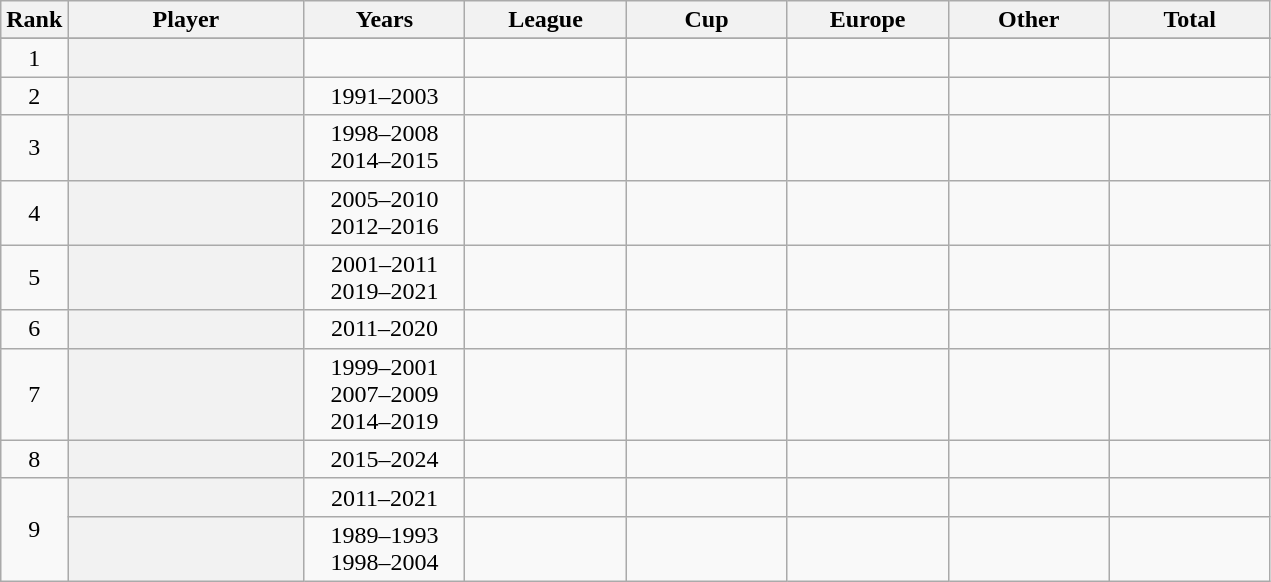<table class="wikitable plainrowheaders sortable" style="text-align: center;">
<tr>
<th scope=col>Rank</th>
<th scope=col width="150px">Player</th>
<th scope=col width="100px">Years</th>
<th scope=col width="100px">League</th>
<th scope=col width="100px">Cup</th>
<th scope=col width="100px">Europe</th>
<th scope=col width="100px">Other</th>
<th scope=col width="100px">Total</th>
</tr>
<tr>
</tr>
<tr>
<td>1</td>
<th scope=row style="text-align:left;"> </th>
<td></td>
<td></td>
<td></td>
<td></td>
<td></td>
<td></td>
</tr>
<tr>
<td>2</td>
<th scope=row style="text-align:left;"> </th>
<td>1991–2003</td>
<td></td>
<td></td>
<td></td>
<td></td>
<td></td>
</tr>
<tr>
<td>3</td>
<th scope=row style="text-align:left;"> </th>
<td>1998–2008<br>2014–2015</td>
<td></td>
<td></td>
<td></td>
<td></td>
<td></td>
</tr>
<tr>
<td>4</td>
<th scope=row style="text-align:left;"> </th>
<td>2005–2010<br>2012–2016</td>
<td></td>
<td></td>
<td></td>
<td></td>
<td></td>
</tr>
<tr>
<td>5</td>
<th scope=row style="text-align:left;"> </th>
<td>2001–2011<br>2019–2021</td>
<td></td>
<td></td>
<td></td>
<td></td>
<td></td>
</tr>
<tr>
<td>6</td>
<th scope=row style="text-align:left;"> </th>
<td>2011–2020</td>
<td></td>
<td></td>
<td></td>
<td></td>
<td></td>
</tr>
<tr>
<td>7</td>
<th scope=row style="text-align:left;"> </th>
<td>1999–2001<br>2007–2009<br>2014–2019</td>
<td></td>
<td></td>
<td></td>
<td></td>
<td></td>
</tr>
<tr>
<td>8</td>
<th scope=row style="text-align:left;"> </th>
<td>2015–2024</td>
<td></td>
<td></td>
<td></td>
<td></td>
<td></td>
</tr>
<tr>
<td rowspan="2">9</td>
<th scope=row style="text-align:left;"> </th>
<td>2011–2021</td>
<td></td>
<td></td>
<td></td>
<td></td>
<td></td>
</tr>
<tr>
<th scope=row style="text-align:left;"> </th>
<td>1989–1993<br>1998–2004</td>
<td></td>
<td></td>
<td></td>
<td></td>
<td></td>
</tr>
</table>
